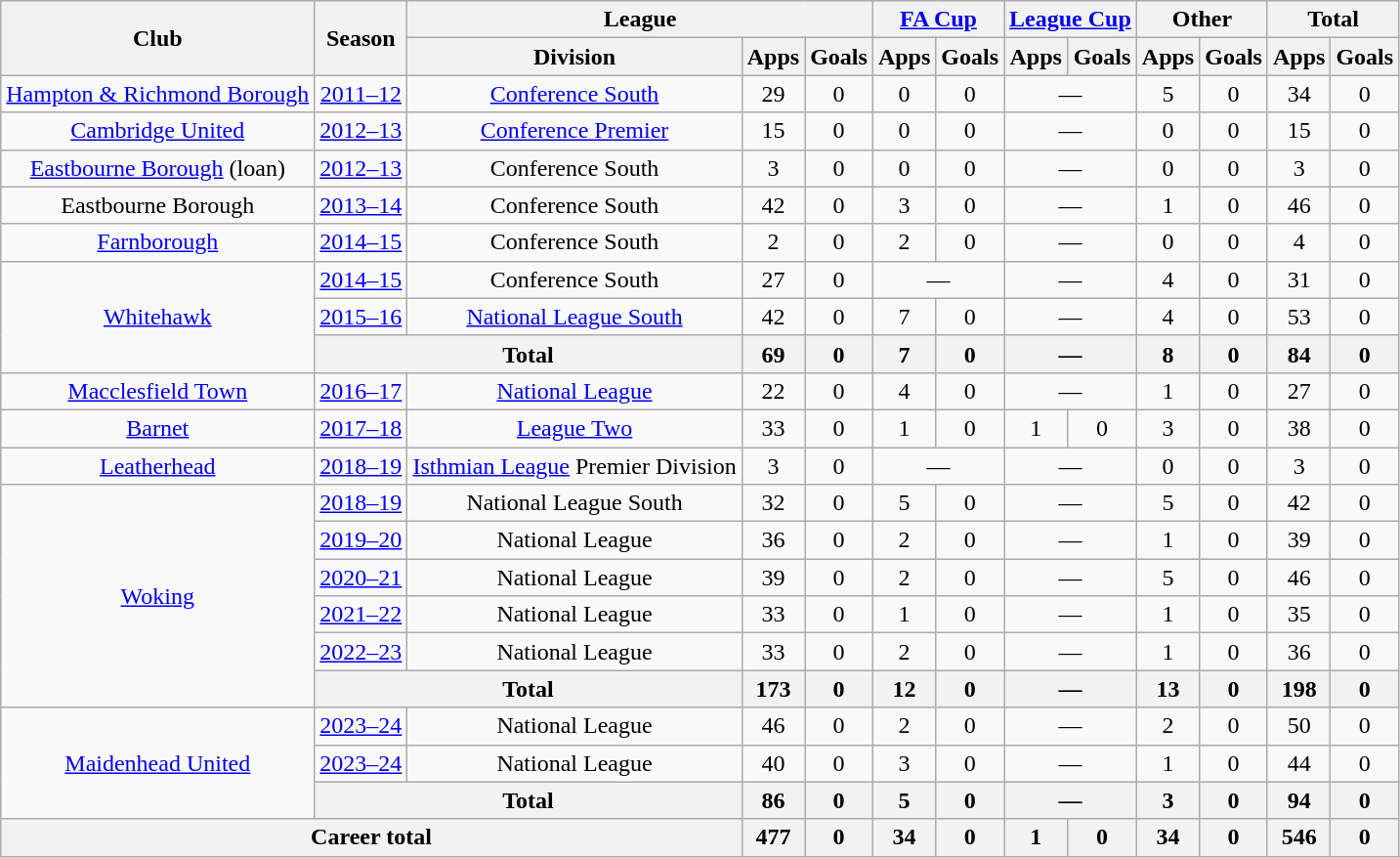<table class="wikitable" style="text-align: center;">
<tr>
<th rowspan="2">Club</th>
<th rowspan="2">Season</th>
<th colspan="3">League</th>
<th colspan="2"><a href='#'>FA Cup</a></th>
<th colspan="2"><a href='#'>League Cup</a></th>
<th colspan="2">Other</th>
<th colspan="2">Total</th>
</tr>
<tr>
<th>Division</th>
<th>Apps</th>
<th>Goals</th>
<th>Apps</th>
<th>Goals</th>
<th>Apps</th>
<th>Goals</th>
<th>Apps</th>
<th>Goals</th>
<th>Apps</th>
<th>Goals</th>
</tr>
<tr>
<td><a href='#'>Hampton & Richmond Borough</a></td>
<td><a href='#'>2011–12</a></td>
<td><a href='#'>Conference South</a></td>
<td>29</td>
<td>0</td>
<td>0</td>
<td>0</td>
<td colspan="2">—</td>
<td>5</td>
<td>0</td>
<td>34</td>
<td>0</td>
</tr>
<tr>
<td><a href='#'>Cambridge United</a></td>
<td><a href='#'>2012–13</a></td>
<td><a href='#'>Conference Premier</a></td>
<td>15</td>
<td>0</td>
<td>0</td>
<td>0</td>
<td colspan="2">—</td>
<td>0</td>
<td>0</td>
<td>15</td>
<td>0</td>
</tr>
<tr>
<td><a href='#'>Eastbourne Borough</a> (loan)</td>
<td><a href='#'>2012–13</a></td>
<td>Conference South</td>
<td>3</td>
<td>0</td>
<td>0</td>
<td>0</td>
<td colspan="2">—</td>
<td>0</td>
<td>0</td>
<td>3</td>
<td>0</td>
</tr>
<tr>
<td>Eastbourne Borough</td>
<td><a href='#'>2013–14</a></td>
<td>Conference South</td>
<td>42</td>
<td>0</td>
<td>3</td>
<td>0</td>
<td colspan="2">—</td>
<td>1</td>
<td>0</td>
<td>46</td>
<td>0</td>
</tr>
<tr>
<td><a href='#'>Farnborough</a></td>
<td><a href='#'>2014–15</a></td>
<td>Conference South</td>
<td>2</td>
<td>0</td>
<td>2</td>
<td>0</td>
<td colspan="2">—</td>
<td>0</td>
<td>0</td>
<td>4</td>
<td>0</td>
</tr>
<tr>
<td rowspan="3"><a href='#'>Whitehawk</a></td>
<td><a href='#'>2014–15</a></td>
<td>Conference South</td>
<td>27</td>
<td>0</td>
<td colspan="2">—</td>
<td colspan="2">—</td>
<td>4</td>
<td>0</td>
<td>31</td>
<td>0</td>
</tr>
<tr>
<td><a href='#'>2015–16</a></td>
<td><a href='#'>National League South</a></td>
<td>42</td>
<td>0</td>
<td>7</td>
<td>0</td>
<td colspan="2">—</td>
<td>4</td>
<td>0</td>
<td>53</td>
<td>0</td>
</tr>
<tr>
<th colspan="2">Total</th>
<th>69</th>
<th>0</th>
<th>7</th>
<th>0</th>
<th colspan="2">—</th>
<th>8</th>
<th>0</th>
<th>84</th>
<th>0</th>
</tr>
<tr>
<td><a href='#'>Macclesfield Town</a></td>
<td><a href='#'>2016–17</a></td>
<td><a href='#'>National League</a></td>
<td>22</td>
<td>0</td>
<td>4</td>
<td>0</td>
<td colspan="2">—</td>
<td>1</td>
<td>0</td>
<td>27</td>
<td>0</td>
</tr>
<tr>
<td><a href='#'>Barnet</a></td>
<td><a href='#'>2017–18</a></td>
<td><a href='#'>League Two</a></td>
<td>33</td>
<td>0</td>
<td>1</td>
<td>0</td>
<td>1</td>
<td>0</td>
<td>3</td>
<td>0</td>
<td>38</td>
<td>0</td>
</tr>
<tr>
<td><a href='#'>Leatherhead</a></td>
<td><a href='#'>2018–19</a></td>
<td><a href='#'>Isthmian League</a> Premier Division</td>
<td>3</td>
<td>0</td>
<td colspan="2">—</td>
<td colspan="2">—</td>
<td>0</td>
<td>0</td>
<td>3</td>
<td>0</td>
</tr>
<tr>
<td rowspan="6"><a href='#'>Woking</a></td>
<td><a href='#'>2018–19</a></td>
<td>National League South</td>
<td>32</td>
<td>0</td>
<td>5</td>
<td>0</td>
<td colspan="2">—</td>
<td>5</td>
<td>0</td>
<td>42</td>
<td>0</td>
</tr>
<tr>
<td><a href='#'>2019–20</a></td>
<td>National League</td>
<td>36</td>
<td>0</td>
<td>2</td>
<td>0</td>
<td colspan=2>—</td>
<td>1</td>
<td>0</td>
<td>39</td>
<td>0</td>
</tr>
<tr>
<td><a href='#'>2020–21</a></td>
<td>National League</td>
<td>39</td>
<td>0</td>
<td>2</td>
<td>0</td>
<td colspan=2>—</td>
<td>5</td>
<td>0</td>
<td>46</td>
<td>0</td>
</tr>
<tr>
<td><a href='#'>2021–22</a></td>
<td>National League</td>
<td>33</td>
<td>0</td>
<td>1</td>
<td>0</td>
<td colspan=2>—</td>
<td>1</td>
<td>0</td>
<td>35</td>
<td>0</td>
</tr>
<tr>
<td><a href='#'>2022–23</a></td>
<td>National League</td>
<td>33</td>
<td>0</td>
<td>2</td>
<td>0</td>
<td colspan=2>—</td>
<td>1</td>
<td>0</td>
<td>36</td>
<td>0</td>
</tr>
<tr>
<th colspan=2>Total</th>
<th>173</th>
<th>0</th>
<th>12</th>
<th>0</th>
<th colspan="2">—</th>
<th>13</th>
<th>0</th>
<th>198</th>
<th>0</th>
</tr>
<tr>
<td rowspan="3"><a href='#'>Maidenhead United</a></td>
<td><a href='#'>2023–24</a></td>
<td>National League</td>
<td>46</td>
<td>0</td>
<td>2</td>
<td>0</td>
<td colspan="2">—</td>
<td>2</td>
<td>0</td>
<td>50</td>
<td>0</td>
</tr>
<tr>
<td><a href='#'>2023–24</a></td>
<td>National League</td>
<td>40</td>
<td>0</td>
<td>3</td>
<td>0</td>
<td colspan="2">—</td>
<td>1</td>
<td>0</td>
<td>44</td>
<td>0</td>
</tr>
<tr>
<th colspan=2>Total</th>
<th>86</th>
<th>0</th>
<th>5</th>
<th>0</th>
<th colspan="2">—</th>
<th>3</th>
<th>0</th>
<th>94</th>
<th>0</th>
</tr>
<tr>
<th colspan="3">Career total</th>
<th>477</th>
<th>0</th>
<th>34</th>
<th>0</th>
<th>1</th>
<th>0</th>
<th>34</th>
<th>0</th>
<th>546</th>
<th>0</th>
</tr>
</table>
